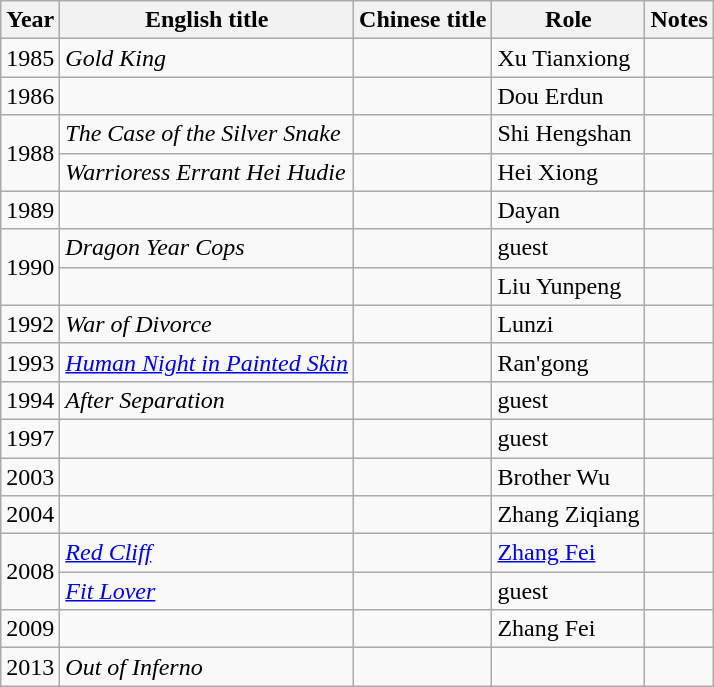<table class="wikitable">
<tr>
<th>Year</th>
<th>English title</th>
<th>Chinese title</th>
<th>Role</th>
<th>Notes</th>
</tr>
<tr>
<td>1985</td>
<td><em>Gold King</em></td>
<td></td>
<td>Xu Tianxiong</td>
<td></td>
</tr>
<tr>
<td>1986</td>
<td></td>
<td></td>
<td>Dou Erdun</td>
<td></td>
</tr>
<tr>
<td rowspan="2">1988</td>
<td><em>The Case of the Silver Snake</em></td>
<td></td>
<td>Shi Hengshan</td>
<td></td>
</tr>
<tr>
<td><em>Warrioress Errant Hei Hudie</em></td>
<td></td>
<td>Hei Xiong</td>
<td></td>
</tr>
<tr>
<td>1989</td>
<td></td>
<td></td>
<td>Dayan</td>
<td></td>
</tr>
<tr>
<td rowspan="2">1990</td>
<td><em>Dragon Year Cops</em></td>
<td></td>
<td>guest</td>
<td></td>
</tr>
<tr>
<td></td>
<td></td>
<td>Liu Yunpeng</td>
<td></td>
</tr>
<tr>
<td>1992</td>
<td><em>War of Divorce</em></td>
<td></td>
<td>Lunzi</td>
<td></td>
</tr>
<tr>
<td>1993</td>
<td><em><a href='#'>Human Night in Painted Skin</a></em></td>
<td></td>
<td>Ran'gong</td>
<td></td>
</tr>
<tr>
<td>1994</td>
<td><em>After Separation</em></td>
<td></td>
<td>guest</td>
<td></td>
</tr>
<tr>
<td>1997</td>
<td></td>
<td></td>
<td>guest</td>
<td></td>
</tr>
<tr>
<td>2003</td>
<td></td>
<td></td>
<td>Brother Wu</td>
<td></td>
</tr>
<tr>
<td>2004</td>
<td></td>
<td></td>
<td>Zhang Ziqiang</td>
<td></td>
</tr>
<tr>
<td rowspan="2">2008</td>
<td><em><a href='#'>Red Cliff</a></em></td>
<td></td>
<td><a href='#'>Zhang Fei</a></td>
<td></td>
</tr>
<tr>
<td><em><a href='#'>Fit Lover</a></em></td>
<td></td>
<td>guest</td>
<td></td>
</tr>
<tr>
<td>2009</td>
<td></td>
<td></td>
<td>Zhang Fei</td>
<td></td>
</tr>
<tr>
<td>2013</td>
<td><em>Out of Inferno</em></td>
<td></td>
<td></td>
<td></td>
</tr>
</table>
